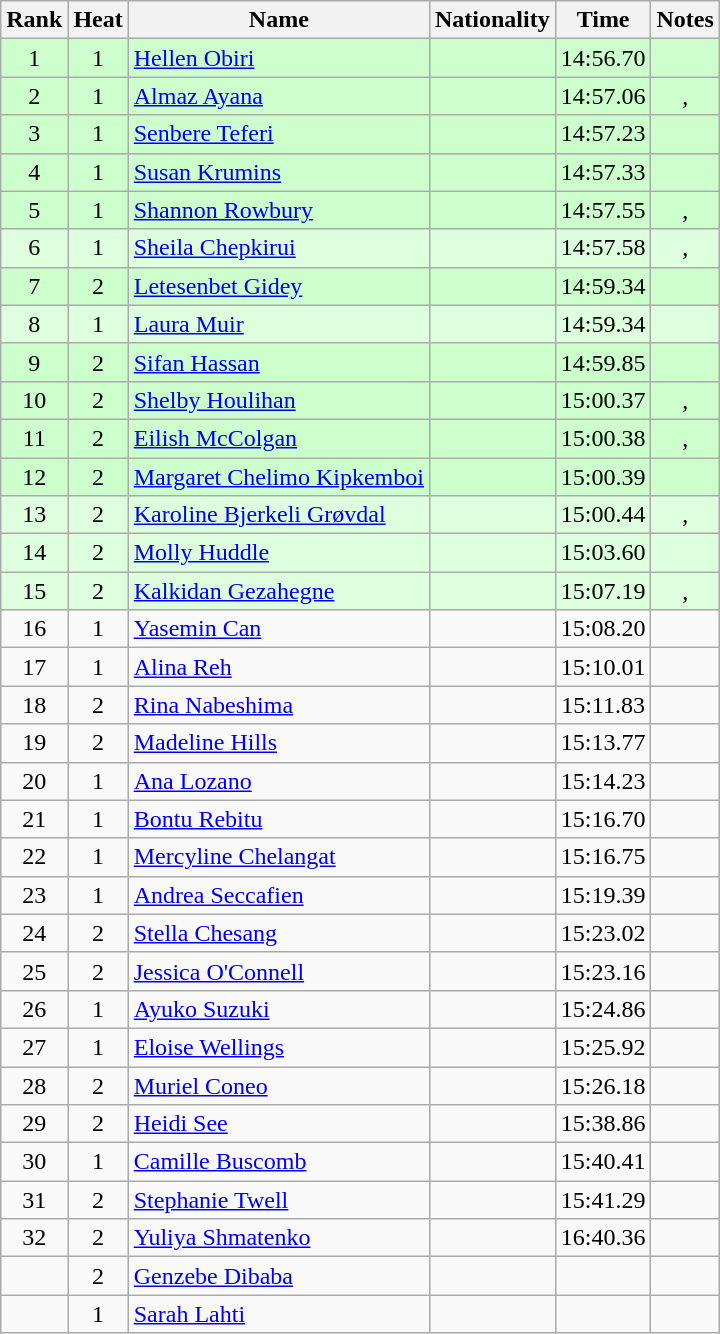<table class="wikitable sortable" style="text-align:center">
<tr>
<th>Rank</th>
<th>Heat</th>
<th>Name</th>
<th>Nationality</th>
<th>Time</th>
<th>Notes</th>
</tr>
<tr bgcolor=ccffcc>
<td>1</td>
<td>1</td>
<td style="text-align:left;"><a href='#'>Hellen Obiri</a></td>
<td style="text-align:left;"></td>
<td>14:56.70</td>
<td></td>
</tr>
<tr bgcolor=ccffcc>
<td>2</td>
<td>1</td>
<td style="text-align:left;"><a href='#'>Almaz Ayana</a></td>
<td style="text-align:left;"></td>
<td>14:57.06</td>
<td>, </td>
</tr>
<tr bgcolor=ccffcc>
<td>3</td>
<td>1</td>
<td style="text-align:left;"><a href='#'>Senbere Teferi</a></td>
<td style="text-align:left;"></td>
<td>14:57.23</td>
<td></td>
</tr>
<tr bgcolor=ccffcc>
<td>4</td>
<td>1</td>
<td style="text-align:left;"><a href='#'>Susan Krumins</a></td>
<td style="text-align:left;"></td>
<td>14:57.33</td>
<td></td>
</tr>
<tr bgcolor=ccffcc>
<td>5</td>
<td>1</td>
<td style="text-align:left;"><a href='#'>Shannon Rowbury</a></td>
<td style="text-align:left;"></td>
<td>14:57.55</td>
<td>, </td>
</tr>
<tr bgcolor=ddffdd>
<td>6</td>
<td>1</td>
<td style="text-align:left;"><a href='#'>Sheila Chepkirui</a></td>
<td style="text-align:left;"></td>
<td>14:57.58</td>
<td>, </td>
</tr>
<tr bgcolor=ccffcc>
<td>7</td>
<td>2</td>
<td style="text-align:left;"><a href='#'>Letesenbet Gidey</a></td>
<td style="text-align:left;"></td>
<td>14:59.34</td>
<td></td>
</tr>
<tr bgcolor=ddffdd>
<td>8</td>
<td>1</td>
<td style="text-align:left;"><a href='#'>Laura Muir</a></td>
<td style="text-align:left;"></td>
<td>14:59.34</td>
<td></td>
</tr>
<tr bgcolor=ccffcc>
<td>9</td>
<td>2</td>
<td style="text-align:left;"><a href='#'>Sifan Hassan</a></td>
<td style="text-align:left;"></td>
<td>14:59.85</td>
<td></td>
</tr>
<tr bgcolor=ccffcc>
<td>10</td>
<td>2</td>
<td style="text-align:left;"><a href='#'>Shelby Houlihan</a></td>
<td style="text-align:left;"></td>
<td>15:00.37</td>
<td>, </td>
</tr>
<tr bgcolor=ccffcc>
<td>11</td>
<td>2</td>
<td style="text-align:left;"><a href='#'>Eilish McColgan</a></td>
<td style="text-align:left;"></td>
<td>15:00.38</td>
<td>, </td>
</tr>
<tr bgcolor=ccffcc>
<td>12</td>
<td>2</td>
<td style="text-align:left;"><a href='#'>Margaret Chelimo Kipkemboi</a></td>
<td style="text-align:left;"></td>
<td>15:00.39</td>
<td></td>
</tr>
<tr bgcolor=ddffdd>
<td>13</td>
<td>2</td>
<td style="text-align:left;"><a href='#'>Karoline Bjerkeli Grøvdal</a></td>
<td style="text-align:left;"></td>
<td>15:00.44</td>
<td>, </td>
</tr>
<tr bgcolor=ddffdd>
<td>14</td>
<td>2</td>
<td style="text-align:left;"><a href='#'>Molly Huddle</a></td>
<td style="text-align:left;"></td>
<td>15:03.60</td>
<td></td>
</tr>
<tr bgcolor=ddffdd>
<td>15</td>
<td>2</td>
<td style="text-align:left;"><a href='#'>Kalkidan Gezahegne</a></td>
<td style="text-align:left;"></td>
<td>15:07.19</td>
<td>, </td>
</tr>
<tr>
<td>16</td>
<td>1</td>
<td style="text-align:left;"><a href='#'>Yasemin Can</a></td>
<td style="text-align:left;"></td>
<td>15:08.20</td>
<td></td>
</tr>
<tr>
<td>17</td>
<td>1</td>
<td style="text-align:left;"><a href='#'>Alina Reh</a></td>
<td style="text-align:left;"></td>
<td>15:10.01</td>
<td></td>
</tr>
<tr>
<td>18</td>
<td>2</td>
<td style="text-align:left;"><a href='#'>Rina Nabeshima</a></td>
<td style="text-align:left;"></td>
<td>15:11.83</td>
<td></td>
</tr>
<tr>
<td>19</td>
<td>2</td>
<td style="text-align:left;"><a href='#'>Madeline Hills</a></td>
<td style="text-align:left;"></td>
<td>15:13.77</td>
<td></td>
</tr>
<tr>
<td>20</td>
<td>1</td>
<td style="text-align:left;"><a href='#'>Ana Lozano</a></td>
<td style="text-align:left;"></td>
<td>15:14.23</td>
<td></td>
</tr>
<tr>
<td>21</td>
<td>1</td>
<td style="text-align:left;"><a href='#'>Bontu Rebitu</a></td>
<td style="text-align:left;"></td>
<td>15:16.70</td>
<td></td>
</tr>
<tr>
<td>22</td>
<td>1</td>
<td style="text-align:left;"><a href='#'>Mercyline Chelangat</a></td>
<td style="text-align:left;"></td>
<td>15:16.75</td>
<td></td>
</tr>
<tr>
<td>23</td>
<td>1</td>
<td style="text-align:left;"><a href='#'>Andrea Seccafien</a></td>
<td style="text-align:left;"></td>
<td>15:19.39</td>
<td></td>
</tr>
<tr>
<td>24</td>
<td>2</td>
<td style="text-align:left;"><a href='#'>Stella Chesang</a></td>
<td style="text-align:left;"></td>
<td>15:23.02</td>
<td></td>
</tr>
<tr>
<td>25</td>
<td>2</td>
<td style="text-align:left;"><a href='#'>Jessica O'Connell</a></td>
<td style="text-align:left;"></td>
<td>15:23.16</td>
<td></td>
</tr>
<tr>
<td>26</td>
<td>1</td>
<td style="text-align:left;"><a href='#'>Ayuko Suzuki</a></td>
<td style="text-align:left;"></td>
<td>15:24.86</td>
<td></td>
</tr>
<tr>
<td>27</td>
<td>1</td>
<td style="text-align:left;"><a href='#'>Eloise Wellings</a></td>
<td style="text-align:left;"></td>
<td>15:25.92</td>
<td></td>
</tr>
<tr>
<td>28</td>
<td>2</td>
<td style="text-align:left;"><a href='#'>Muriel Coneo</a></td>
<td style="text-align:left;"></td>
<td>15:26.18</td>
<td><strong></strong></td>
</tr>
<tr>
<td>29</td>
<td>2</td>
<td style="text-align:left;"><a href='#'>Heidi See</a></td>
<td style="text-align:left;"></td>
<td>15:38.86</td>
<td></td>
</tr>
<tr>
<td>30</td>
<td>1</td>
<td style="text-align:left;"><a href='#'>Camille Buscomb</a></td>
<td style="text-align:left;"></td>
<td>15:40.41</td>
<td></td>
</tr>
<tr>
<td>31</td>
<td>2</td>
<td style="text-align:left;"><a href='#'>Stephanie Twell</a></td>
<td style="text-align:left;"></td>
<td>15:41.29</td>
<td></td>
</tr>
<tr>
<td>32</td>
<td>2</td>
<td style="text-align:left;"><a href='#'>Yuliya Shmatenko</a></td>
<td style="text-align:left;"></td>
<td>16:40.36</td>
<td></td>
</tr>
<tr>
<td></td>
<td>2</td>
<td style="text-align:left;"><a href='#'>Genzebe Dibaba</a></td>
<td style="text-align:left;"></td>
<td></td>
<td></td>
</tr>
<tr>
<td></td>
<td>1</td>
<td style="text-align:left;"><a href='#'>Sarah Lahti</a></td>
<td style="text-align:left;"></td>
<td></td>
<td></td>
</tr>
</table>
